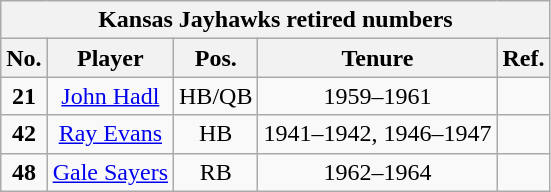<table class="wikitable" style="text-align:center">
<tr>
<th colspan=6 style =><strong>Kansas Jayhawks retired numbers</strong></th>
</tr>
<tr>
<th style = >No.</th>
<th style = >Player</th>
<th style = >Pos.</th>
<th style = >Tenure</th>
<th style = >Ref.</th>
</tr>
<tr>
<td><strong>21</strong></td>
<td><a href='#'>John Hadl</a></td>
<td>HB/QB</td>
<td>1959–1961</td>
<td></td>
</tr>
<tr>
<td><strong>42</strong></td>
<td><a href='#'>Ray Evans</a></td>
<td>HB</td>
<td>1941–1942, 1946–1947</td>
<td></td>
</tr>
<tr>
<td><strong>48</strong></td>
<td><a href='#'>Gale Sayers</a></td>
<td>RB</td>
<td>1962–1964</td>
<td></td>
</tr>
</table>
